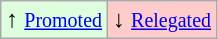<table class="wikitable" align="center">
<tr>
<td style="background:#ddffdd">↑ <small><a href='#'>Promoted</a></small></td>
<td style="background:#ffcccc">↓ <small><a href='#'>Relegated</a></small></td>
</tr>
</table>
